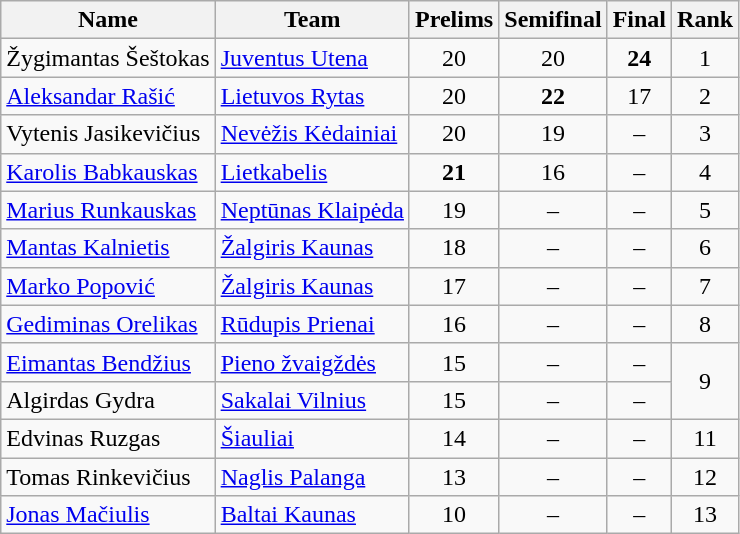<table class="wikitable">
<tr align="center">
<th>Name</th>
<th>Team</th>
<th>Prelims</th>
<th>Semifinal</th>
<th>Final</th>
<th>Rank</th>
</tr>
<tr>
<td> Žygimantas Šeštokas</td>
<td><a href='#'>Juventus Utena</a></td>
<td align="center">20</td>
<td align="center">20</td>
<td align="center"><strong>24</strong></td>
<td align="center">1</td>
</tr>
<tr>
<td> <a href='#'>Aleksandar Rašić</a></td>
<td><a href='#'>Lietuvos Rytas</a></td>
<td align="center">20</td>
<td align="center"><strong>22</strong></td>
<td align="center">17</td>
<td align="center">2</td>
</tr>
<tr>
<td> Vytenis Jasikevičius</td>
<td><a href='#'>Nevėžis Kėdainiai</a></td>
<td align="center">20</td>
<td align="center">19</td>
<td align="center">–</td>
<td align="center">3</td>
</tr>
<tr>
<td> <a href='#'>Karolis Babkauskas</a></td>
<td><a href='#'>Lietkabelis</a></td>
<td align="center"><strong>21</strong></td>
<td align="center">16</td>
<td align="center">–</td>
<td align="center">4</td>
</tr>
<tr>
<td> <a href='#'>Marius Runkauskas</a></td>
<td><a href='#'>Neptūnas Klaipėda</a></td>
<td align="center">19</td>
<td align="center">–</td>
<td align="center">–</td>
<td align="center">5</td>
</tr>
<tr>
<td> <a href='#'>Mantas Kalnietis</a></td>
<td><a href='#'>Žalgiris Kaunas</a></td>
<td align="center">18</td>
<td align="center">–</td>
<td align="center">–</td>
<td align="center">6</td>
</tr>
<tr>
<td> <a href='#'>Marko Popović</a></td>
<td><a href='#'>Žalgiris Kaunas</a></td>
<td align="center">17</td>
<td align="center">–</td>
<td align="center">–</td>
<td align="center">7</td>
</tr>
<tr>
<td> <a href='#'>Gediminas Orelikas</a></td>
<td><a href='#'>Rūdupis Prienai</a></td>
<td align="center">16</td>
<td align="center">–</td>
<td align="center">–</td>
<td align="center">8</td>
</tr>
<tr>
<td> <a href='#'>Eimantas Bendžius</a></td>
<td><a href='#'>Pieno žvaigždės</a></td>
<td align="center">15</td>
<td align="center">–</td>
<td align="center">–</td>
<td rowspan="2" align="center">9</td>
</tr>
<tr>
<td> Algirdas Gydra</td>
<td><a href='#'>Sakalai Vilnius</a></td>
<td align="center">15</td>
<td align="center">–</td>
<td align="center">–</td>
</tr>
<tr>
<td> Edvinas Ruzgas</td>
<td><a href='#'>Šiauliai</a></td>
<td align="center">14</td>
<td align="center">–</td>
<td align="center">–</td>
<td align="center">11</td>
</tr>
<tr>
<td> Tomas Rinkevičius</td>
<td><a href='#'>Naglis Palanga</a></td>
<td align="center">13</td>
<td align="center">–</td>
<td align="center">–</td>
<td align="center">12</td>
</tr>
<tr>
<td> <a href='#'>Jonas Mačiulis</a></td>
<td><a href='#'>Baltai Kaunas</a></td>
<td align="center">10</td>
<td align="center">–</td>
<td align="center">–</td>
<td align="center">13</td>
</tr>
</table>
